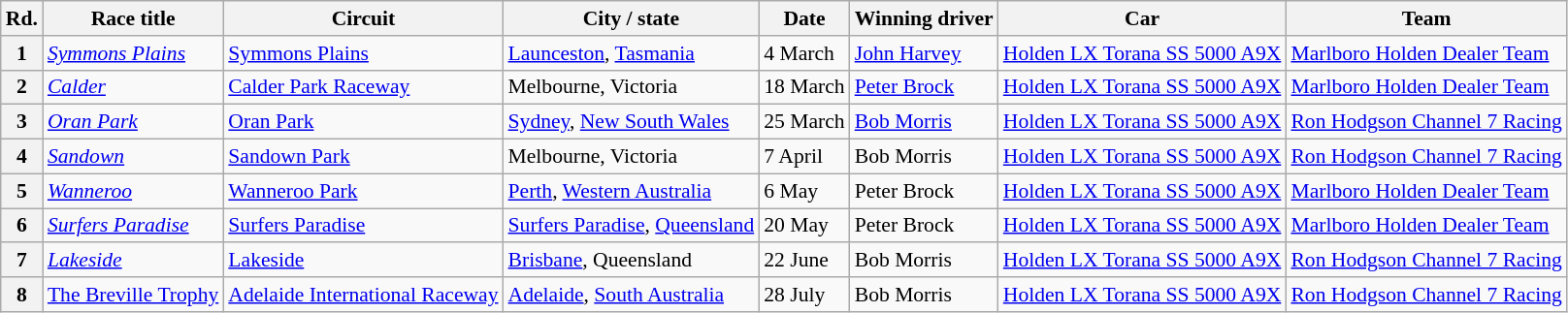<table class="wikitable" style="font-size: 90%">
<tr>
<th>Rd.</th>
<th>Race title</th>
<th>Circuit</th>
<th>City / state</th>
<th>Date</th>
<th>Winning driver</th>
<th>Car</th>
<th>Team</th>
</tr>
<tr>
<th>1</th>
<td><em><a href='#'>Symmons Plains</a></em></td>
<td><a href='#'>Symmons Plains</a></td>
<td><a href='#'>Launceston</a>, <a href='#'>Tasmania</a></td>
<td>4 March</td>
<td><a href='#'>John Harvey</a></td>
<td><a href='#'>Holden LX Torana SS 5000 A9X</a></td>
<td><a href='#'>Marlboro Holden Dealer Team</a></td>
</tr>
<tr>
<th>2</th>
<td><em><a href='#'>Calder</a></em></td>
<td><a href='#'>Calder Park Raceway</a></td>
<td>Melbourne, Victoria</td>
<td>18 March</td>
<td><a href='#'>Peter Brock</a></td>
<td><a href='#'>Holden LX Torana SS 5000 A9X</a></td>
<td><a href='#'>Marlboro Holden Dealer Team</a></td>
</tr>
<tr>
<th>3</th>
<td><em><a href='#'>Oran Park</a></em></td>
<td><a href='#'>Oran Park</a></td>
<td><a href='#'>Sydney</a>, <a href='#'>New South Wales</a></td>
<td>25 March</td>
<td><a href='#'>Bob Morris</a></td>
<td><a href='#'>Holden LX Torana SS 5000 A9X</a></td>
<td><a href='#'>Ron Hodgson Channel 7 Racing</a></td>
</tr>
<tr>
<th>4</th>
<td><em><a href='#'>Sandown</a></em></td>
<td><a href='#'>Sandown Park</a></td>
<td>Melbourne, Victoria</td>
<td>7 April</td>
<td>Bob Morris</td>
<td><a href='#'>Holden LX Torana SS 5000 A9X</a></td>
<td><a href='#'>Ron Hodgson Channel 7 Racing</a></td>
</tr>
<tr>
<th>5</th>
<td><em><a href='#'>Wanneroo</a></em></td>
<td><a href='#'>Wanneroo Park</a></td>
<td><a href='#'>Perth</a>, <a href='#'>Western Australia</a></td>
<td>6 May</td>
<td>Peter Brock</td>
<td><a href='#'>Holden LX Torana SS 5000 A9X</a></td>
<td><a href='#'>Marlboro Holden Dealer Team</a></td>
</tr>
<tr>
<th>6</th>
<td><em><a href='#'>Surfers Paradise</a></em></td>
<td><a href='#'>Surfers Paradise</a></td>
<td><a href='#'>Surfers Paradise</a>, <a href='#'>Queensland</a></td>
<td>20 May</td>
<td>Peter Brock</td>
<td><a href='#'>Holden LX Torana SS 5000 A9X</a></td>
<td><a href='#'>Marlboro Holden Dealer Team</a></td>
</tr>
<tr>
<th>7</th>
<td><em><a href='#'>Lakeside</a></em></td>
<td><a href='#'>Lakeside</a></td>
<td><a href='#'>Brisbane</a>, Queensland</td>
<td>22 June</td>
<td>Bob Morris</td>
<td><a href='#'>Holden LX Torana SS 5000 A9X</a></td>
<td><a href='#'>Ron Hodgson Channel 7 Racing</a></td>
</tr>
<tr>
<th>8</th>
<td><a href='#'>The Breville Trophy</a></td>
<td><a href='#'>Adelaide International Raceway</a></td>
<td><a href='#'>Adelaide</a>, <a href='#'>South Australia</a></td>
<td>28 July</td>
<td>Bob Morris</td>
<td><a href='#'>Holden LX Torana SS 5000 A9X</a></td>
<td><a href='#'>Ron Hodgson Channel 7 Racing</a></td>
</tr>
</table>
